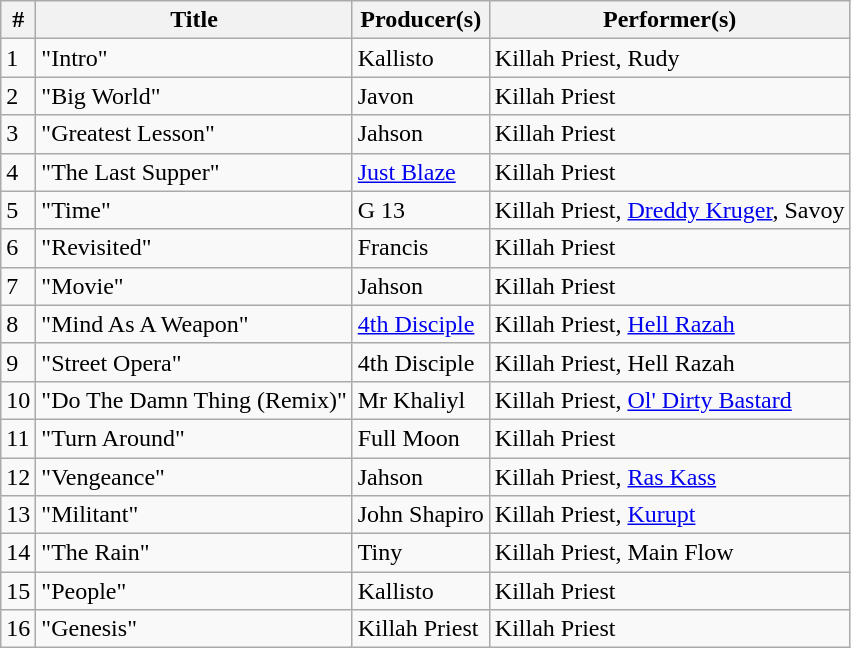<table class="wikitable">
<tr>
<th align="center">#</th>
<th align="center">Title</th>
<th align="center">Producer(s)</th>
<th align="center">Performer(s)</th>
</tr>
<tr>
<td>1</td>
<td>"Intro"</td>
<td>Kallisto</td>
<td>Killah Priest, Rudy</td>
</tr>
<tr>
<td>2</td>
<td>"Big World"</td>
<td>Javon</td>
<td>Killah Priest</td>
</tr>
<tr>
<td>3</td>
<td>"Greatest Lesson"</td>
<td>Jahson</td>
<td>Killah Priest</td>
</tr>
<tr>
<td>4</td>
<td>"The Last Supper"</td>
<td><a href='#'>Just Blaze</a></td>
<td>Killah Priest</td>
</tr>
<tr>
<td>5</td>
<td>"Time"</td>
<td>G 13</td>
<td>Killah Priest, <a href='#'>Dreddy Kruger</a>, Savoy</td>
</tr>
<tr>
<td>6</td>
<td>"Revisited"</td>
<td>Francis</td>
<td>Killah Priest</td>
</tr>
<tr>
<td>7</td>
<td>"Movie"</td>
<td>Jahson</td>
<td>Killah Priest</td>
</tr>
<tr>
<td>8</td>
<td>"Mind As A Weapon"</td>
<td><a href='#'>4th Disciple</a></td>
<td>Killah Priest, <a href='#'>Hell Razah</a></td>
</tr>
<tr>
<td>9</td>
<td>"Street Opera"</td>
<td>4th Disciple</td>
<td>Killah Priest, Hell Razah</td>
</tr>
<tr>
<td>10</td>
<td>"Do The Damn Thing (Remix)"</td>
<td>Mr Khaliyl</td>
<td>Killah Priest, <a href='#'>Ol' Dirty Bastard</a></td>
</tr>
<tr>
<td>11</td>
<td>"Turn Around"</td>
<td>Full Moon</td>
<td>Killah Priest</td>
</tr>
<tr>
<td>12</td>
<td>"Vengeance"</td>
<td>Jahson</td>
<td>Killah Priest, <a href='#'>Ras Kass</a></td>
</tr>
<tr>
<td>13</td>
<td>"Militant"</td>
<td>John Shapiro</td>
<td>Killah Priest, <a href='#'>Kurupt</a></td>
</tr>
<tr>
<td>14</td>
<td>"The Rain"</td>
<td>Tiny</td>
<td>Killah Priest, Main Flow</td>
</tr>
<tr>
<td>15</td>
<td>"People"</td>
<td>Kallisto</td>
<td>Killah Priest</td>
</tr>
<tr>
<td>16</td>
<td>"Genesis"</td>
<td>Killah Priest</td>
<td>Killah Priest</td>
</tr>
</table>
